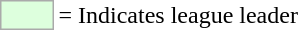<table>
<tr>
<td style="background:#DDFFDD; border:1px solid #aaa; width:2em;"></td>
<td>= Indicates league leader</td>
</tr>
</table>
